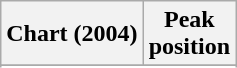<table class="wikitable sortable">
<tr>
<th>Chart (2004)</th>
<th>Peak<br>position</th>
</tr>
<tr>
</tr>
<tr>
</tr>
<tr>
</tr>
</table>
